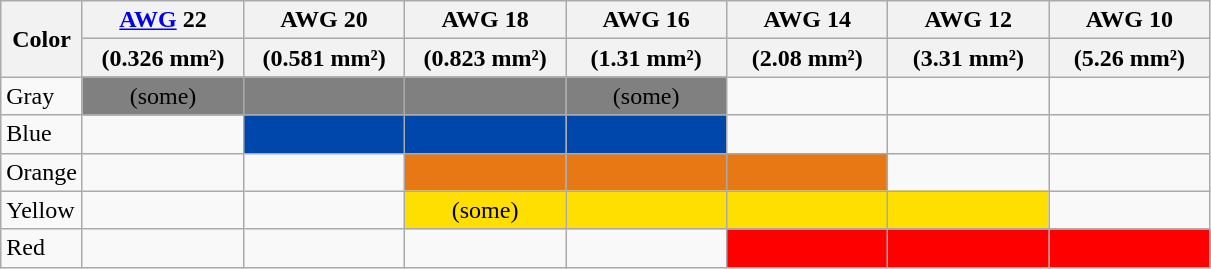<table border="2" align="center" class="wikitable">
<tr>
<th rowspan=2>Color</th>
<th width="100 px"><a href='#'>AWG</a> 22</th>
<th width="100 px">AWG 20</th>
<th width="100 px">AWG 18</th>
<th width="100 px">AWG 16</th>
<th width="100 px">AWG 14</th>
<th width="100 px">AWG 12</th>
<th width="100 px">AWG 10</th>
</tr>
<tr>
<th width="100 px">(0.326 mm²)</th>
<th width="100 px">(0.581 mm²)</th>
<th width="100 px">(0.823 mm²)</th>
<th width="100 px">(1.31 mm²)</th>
<th width="100 px">(2.08 mm²)</th>
<th width="100 px">(3.31 mm²)</th>
<th width="100 px">(5.26 mm²)</th>
</tr>
<tr>
<td>Gray</td>
<td style="background:Gray; color=White" align=center>(some)</td>
<td style="background:Gray; color=White"></td>
<td style="background:Gray; color=White"></td>
<td style="background:Gray; color=White" align=center>(some)</td>
<td style="color=White"></td>
<td style="color=White"></td>
<td style="color=White"></td>
</tr>
<tr>
<td>Blue</td>
<td style="color=White"></td>
<td style="background:#0047AB; color=White"></td>
<td style="background:#0047AB; color=White"></td>
<td style="background:#0047AB; color=White"></td>
<td style="color=White"></td>
<td style="color=White"></td>
<td style="color=White"></td>
</tr>
<tr>
<td>Orange</td>
<td style="color=White"></td>
<td style="color=White"></td>
<td style="background:#E77813; color=White"></td>
<td style="background:#E77813; color=White"></td>
<td style="background:#E77813; color=White"></td>
<td style="color=White"></td>
<td style="color=White"></td>
</tr>
<tr>
<td>Yellow</td>
<td style="color=White"></td>
<td style="color=White"></td>
<td style="background:#FFDF00; color=White" align=center>(some)</td>
<td style="background:#FFDF00; color=White"></td>
<td style="background:#FFDF00; color=White"></td>
<td style="background:#FFDF00; color=White"></td>
<td style="color=White"></td>
</tr>
<tr>
<td>Red</td>
<td style="color=White"></td>
<td style="color=White"></td>
<td style="color=White"></td>
<td style="color=White"></td>
<td style="background:Red; color=White"></td>
<td style="background:Red; color=White"></td>
<td style="background:Red; color=White"></td>
</tr>
</table>
